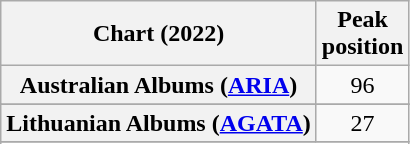<table class="wikitable sortable plainrowheaders" style="text-align:center">
<tr>
<th scope="col">Chart (2022)</th>
<th scope="col">Peak<br>position</th>
</tr>
<tr>
<th scope="row">Australian Albums (<a href='#'>ARIA</a>)</th>
<td>96</td>
</tr>
<tr>
</tr>
<tr>
</tr>
<tr>
</tr>
<tr>
</tr>
<tr>
</tr>
<tr>
</tr>
<tr>
</tr>
<tr>
</tr>
<tr>
<th scope="row">Lithuanian Albums (<a href='#'>AGATA</a>)</th>
<td>27</td>
</tr>
<tr>
</tr>
<tr>
</tr>
<tr>
</tr>
<tr>
</tr>
<tr>
</tr>
<tr>
</tr>
<tr>
</tr>
<tr>
</tr>
<tr>
</tr>
</table>
